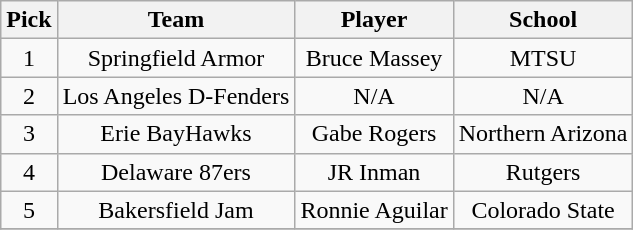<table class="wikitable" style="text-align:center">
<tr>
<th>Pick</th>
<th>Team</th>
<th>Player</th>
<th>School</th>
</tr>
<tr>
<td>1</td>
<td>Springfield Armor</td>
<td>Bruce Massey</td>
<td>MTSU</td>
</tr>
<tr>
<td>2</td>
<td>Los Angeles D-Fenders</td>
<td>N/A</td>
<td>N/A</td>
</tr>
<tr>
<td>3</td>
<td>Erie BayHawks</td>
<td>Gabe Rogers</td>
<td>Northern Arizona</td>
</tr>
<tr>
<td>4</td>
<td>Delaware 87ers</td>
<td>JR Inman</td>
<td>Rutgers</td>
</tr>
<tr>
<td>5</td>
<td>Bakersfield Jam</td>
<td>Ronnie Aguilar</td>
<td>Colorado State</td>
</tr>
<tr>
</tr>
</table>
